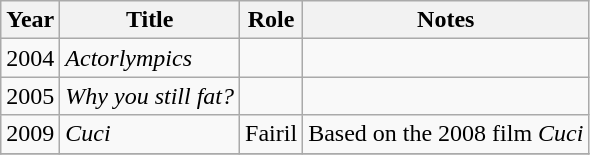<table class="wikitable">
<tr>
<th>Year</th>
<th>Title</th>
<th>Role</th>
<th>Notes</th>
</tr>
<tr>
<td>2004</td>
<td><em>Actorlympics</em></td>
<td></td>
<td></td>
</tr>
<tr>
<td>2005</td>
<td><em>Why you still fat?</em></td>
<td></td>
<td></td>
</tr>
<tr>
<td>2009</td>
<td><em>Cuci</em></td>
<td>Fairil</td>
<td>Based on the 2008 film <em>Cuci</em></td>
</tr>
<tr>
</tr>
</table>
